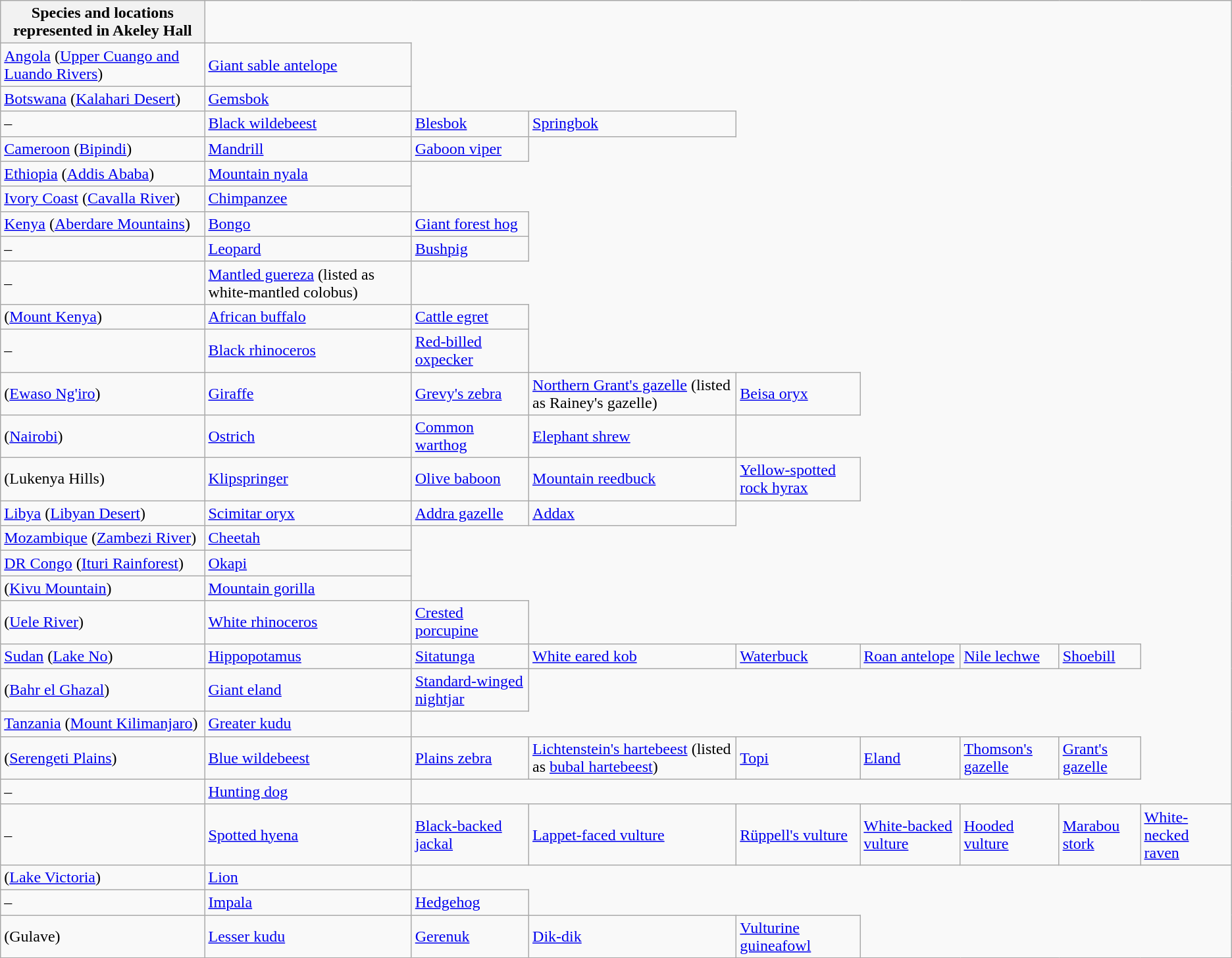<table class="wikitable collapsible collapsed">
<tr>
<th>Species and locations represented in Akeley Hall</th>
</tr>
<tr>
<td><a href='#'>Angola</a> (<a href='#'>Upper Cuango and Luando Rivers</a>)</td>
<td><a href='#'>Giant sable antelope</a></td>
</tr>
<tr>
<td><a href='#'>Botswana</a> (<a href='#'>Kalahari Desert</a>)</td>
<td><a href='#'>Gemsbok</a></td>
</tr>
<tr>
<td>–</td>
<td><a href='#'>Black wildebeest</a></td>
<td><a href='#'>Blesbok</a></td>
<td><a href='#'>Springbok</a></td>
</tr>
<tr>
<td><a href='#'>Cameroon</a> (<a href='#'>Bipindi</a>)</td>
<td><a href='#'>Mandrill</a></td>
<td><a href='#'>Gaboon viper</a></td>
</tr>
<tr>
<td><a href='#'>Ethiopia</a> (<a href='#'>Addis Ababa</a>)</td>
<td><a href='#'>Mountain nyala</a></td>
</tr>
<tr>
<td><a href='#'>Ivory Coast</a> (<a href='#'>Cavalla River</a>)</td>
<td><a href='#'>Chimpanzee</a></td>
</tr>
<tr>
<td><a href='#'>Kenya</a> (<a href='#'>Aberdare Mountains</a>)</td>
<td><a href='#'>Bongo</a></td>
<td><a href='#'>Giant forest hog</a></td>
</tr>
<tr>
<td>–</td>
<td><a href='#'>Leopard</a></td>
<td><a href='#'>Bushpig</a></td>
</tr>
<tr>
<td>–</td>
<td><a href='#'>Mantled guereza</a> (listed as white-mantled colobus)</td>
</tr>
<tr>
<td>(<a href='#'>Mount Kenya</a>)</td>
<td><a href='#'>African buffalo</a></td>
<td><a href='#'>Cattle egret</a></td>
</tr>
<tr>
<td>–</td>
<td><a href='#'>Black rhinoceros</a></td>
<td><a href='#'>Red-billed oxpecker</a></td>
</tr>
<tr>
<td>(<a href='#'>Ewaso Ng'iro</a>)</td>
<td><a href='#'>Giraffe</a></td>
<td><a href='#'>Grevy's zebra</a></td>
<td><a href='#'>Northern Grant's gazelle</a> (listed as Rainey's gazelle)</td>
<td><a href='#'>Beisa oryx</a></td>
</tr>
<tr>
<td>(<a href='#'>Nairobi</a>)</td>
<td><a href='#'>Ostrich</a></td>
<td><a href='#'>Common warthog</a></td>
<td><a href='#'>Elephant shrew</a></td>
</tr>
<tr>
<td>(Lukenya Hills)</td>
<td><a href='#'>Klipspringer</a></td>
<td><a href='#'>Olive baboon</a></td>
<td><a href='#'>Mountain reedbuck</a></td>
<td><a href='#'>Yellow-spotted rock hyrax</a></td>
</tr>
<tr>
<td><a href='#'>Libya</a> (<a href='#'>Libyan Desert</a>)</td>
<td><a href='#'>Scimitar oryx</a></td>
<td><a href='#'>Addra gazelle</a></td>
<td><a href='#'>Addax</a></td>
</tr>
<tr>
<td><a href='#'>Mozambique</a> (<a href='#'>Zambezi River</a>)</td>
<td><a href='#'>Cheetah</a></td>
</tr>
<tr>
<td><a href='#'>DR Congo</a> (<a href='#'>Ituri Rainforest</a>)</td>
<td><a href='#'>Okapi</a></td>
</tr>
<tr>
<td>(<a href='#'>Kivu Mountain</a>)</td>
<td><a href='#'>Mountain gorilla</a></td>
</tr>
<tr>
<td>(<a href='#'>Uele River</a>)</td>
<td><a href='#'>White rhinoceros</a></td>
<td><a href='#'>Crested porcupine</a></td>
</tr>
<tr>
<td><a href='#'>Sudan</a> (<a href='#'>Lake No</a>)</td>
<td><a href='#'>Hippopotamus</a></td>
<td><a href='#'>Sitatunga</a></td>
<td><a href='#'>White eared kob</a></td>
<td><a href='#'>Waterbuck</a></td>
<td><a href='#'>Roan antelope</a></td>
<td><a href='#'>Nile lechwe</a></td>
<td><a href='#'>Shoebill</a></td>
</tr>
<tr>
<td>(<a href='#'>Bahr el Ghazal</a>)</td>
<td><a href='#'>Giant eland</a></td>
<td><a href='#'>Standard-winged nightjar</a></td>
</tr>
<tr>
<td><a href='#'>Tanzania</a> (<a href='#'>Mount Kilimanjaro</a>)</td>
<td><a href='#'>Greater kudu</a></td>
</tr>
<tr>
<td>(<a href='#'>Serengeti Plains</a>)</td>
<td><a href='#'>Blue wildebeest</a></td>
<td><a href='#'>Plains zebra</a></td>
<td><a href='#'>Lichtenstein's hartebeest</a> (listed as <a href='#'>bubal hartebeest</a>)</td>
<td><a href='#'>Topi</a></td>
<td><a href='#'>Eland</a></td>
<td><a href='#'>Thomson's gazelle</a></td>
<td><a href='#'>Grant's gazelle</a></td>
</tr>
<tr>
<td>–</td>
<td><a href='#'>Hunting dog</a></td>
</tr>
<tr>
<td>–</td>
<td><a href='#'>Spotted hyena</a></td>
<td><a href='#'>Black-backed jackal</a></td>
<td><a href='#'>Lappet-faced vulture</a></td>
<td><a href='#'>Rüppell's vulture</a></td>
<td><a href='#'>White-backed vulture</a></td>
<td><a href='#'>Hooded vulture</a></td>
<td><a href='#'>Marabou stork</a></td>
<td><a href='#'>White-necked raven</a></td>
</tr>
<tr>
<td>(<a href='#'>Lake Victoria</a>)</td>
<td><a href='#'>Lion</a></td>
</tr>
<tr>
<td>–</td>
<td><a href='#'>Impala</a></td>
<td><a href='#'>Hedgehog</a></td>
</tr>
<tr>
<td>(Gulave)</td>
<td><a href='#'>Lesser kudu</a></td>
<td><a href='#'>Gerenuk</a></td>
<td><a href='#'>Dik-dik</a></td>
<td><a href='#'>Vulturine guineafowl</a></td>
</tr>
</table>
